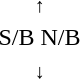<table style="text-align:center;">
<tr>
<td><small>  ↑ </small></td>
</tr>
<tr>
<td><span>S/B</span>   <span>N/B</span></td>
</tr>
<tr>
<td><small> ↓  </small></td>
</tr>
</table>
